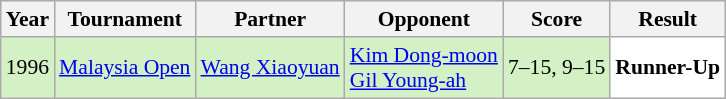<table class="sortable wikitable" style="font-size: 90%;">
<tr>
<th>Year</th>
<th>Tournament</th>
<th>Partner</th>
<th>Opponent</th>
<th>Score</th>
<th>Result</th>
</tr>
<tr style="background:#D4F1C5">
<td align="center">1996</td>
<td align="left"><a href='#'>Malaysia Open</a></td>
<td align="left"> <a href='#'>Wang Xiaoyuan</a></td>
<td align="left"> <a href='#'>Kim Dong-moon</a> <br>  <a href='#'>Gil Young-ah</a></td>
<td align="left">7–15, 9–15</td>
<td style="text-align:left; background: white"> <strong>Runner-Up</strong></td>
</tr>
</table>
